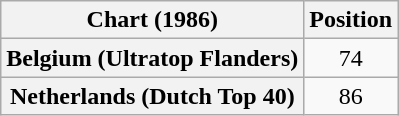<table class="wikitable sortable plainrowheaders" style="text-align:center">
<tr>
<th scope="col">Chart (1986)</th>
<th scope="col">Position</th>
</tr>
<tr>
<th scope="row">Belgium (Ultratop Flanders)</th>
<td>74</td>
</tr>
<tr>
<th scope="row">Netherlands (Dutch Top 40)</th>
<td>86</td>
</tr>
</table>
